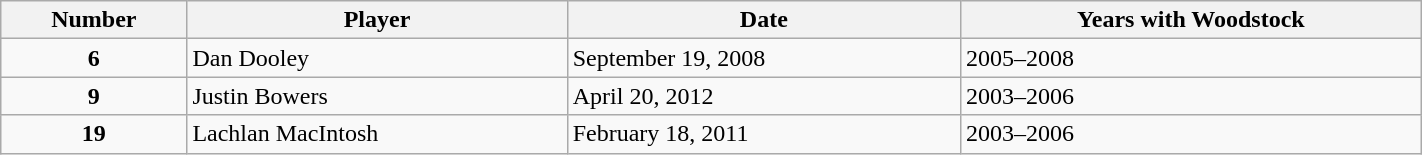<table class="wikitable" width="75%">
<tr>
<th>Number</th>
<th>Player</th>
<th>Date</th>
<th>Years with Woodstock</th>
</tr>
<tr>
<td align="center"><strong>6</strong></td>
<td>Dan Dooley</td>
<td>September 19, 2008</td>
<td>2005–2008</td>
</tr>
<tr>
<td align="center"><strong>9</strong></td>
<td>Justin Bowers</td>
<td>April 20, 2012</td>
<td>2003–2006</td>
</tr>
<tr>
<td align="center"><strong>19</strong></td>
<td>Lachlan MacIntosh</td>
<td>February 18, 2011</td>
<td>2003–2006</td>
</tr>
</table>
